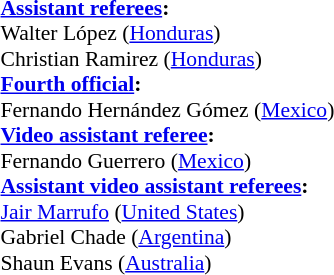<table style="width:100%; font-size:90%;">
<tr>
<td><br><strong><a href='#'>Assistant referees</a>:</strong>
<br>Walter López (<a href='#'>Honduras</a>)
<br>Christian Ramirez (<a href='#'>Honduras</a>)
<br><strong><a href='#'>Fourth official</a>:</strong>
<br>Fernando Hernández Gómez (<a href='#'>Mexico</a>)
<br><strong><a href='#'>Video assistant referee</a>:</strong>
<br>Fernando Guerrero (<a href='#'>Mexico</a>)
<br><strong><a href='#'>Assistant video assistant referees</a>:</strong>
<br><a href='#'>Jair Marrufo</a> (<a href='#'>United States</a>)
<br>Gabriel Chade (<a href='#'>Argentina</a>)
<br>Shaun Evans (<a href='#'>Australia</a>)</td>
</tr>
</table>
